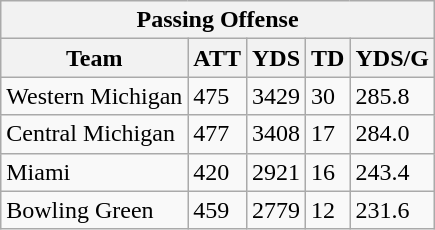<table class="wikitable">
<tr>
<th colspan="7" style="text-align:center;">Passing Offense</th>
</tr>
<tr>
<th>Team</th>
<th>ATT</th>
<th>YDS</th>
<th>TD</th>
<th>YDS/G</th>
</tr>
<tr>
<td>Western Michigan</td>
<td>475</td>
<td>3429</td>
<td>30</td>
<td>285.8</td>
</tr>
<tr>
<td>Central Michigan</td>
<td>477</td>
<td>3408</td>
<td>17</td>
<td>284.0</td>
</tr>
<tr>
<td>Miami</td>
<td>420</td>
<td>2921</td>
<td>16</td>
<td>243.4</td>
</tr>
<tr>
<td>Bowling Green</td>
<td>459</td>
<td>2779</td>
<td>12</td>
<td>231.6</td>
</tr>
</table>
